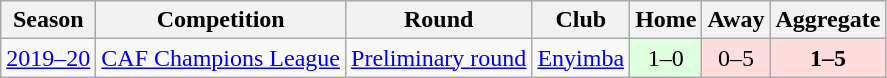<table class="wikitable">
<tr>
<th>Season</th>
<th>Competition</th>
<th>Round</th>
<th>Club</th>
<th>Home</th>
<th>Away</th>
<th>Aggregate</th>
</tr>
<tr>
<td rowspan="1"><a href='#'>2019–20</a></td>
<td rowspan="1"><a href='#'>CAF Champions League</a></td>
<td rowspan="1"><a href='#'>Preliminary round</a></td>
<td> <a href='#'>Enyimba</a></td>
<td bgcolor="#ddffdd" style="text-align:center;">1–0</td>
<td bgcolor="#ffdddd" style="text-align:center;">0–5</td>
<td bgcolor="#ffdddd" style="text-align:center;"><strong>1–5</strong></td>
</tr>
</table>
